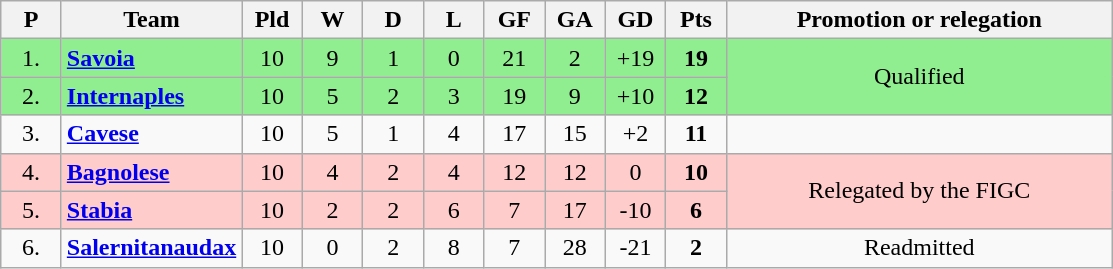<table class="wikitable sortable" style="text-align: center;">
<tr>
<th width=33>P<br></th>
<th>Team<br></th>
<th width=33>Pld<br></th>
<th width=33>W<br></th>
<th width=33>D<br></th>
<th width=33>L<br></th>
<th width=33>GF<br></th>
<th width=33>GA<br></th>
<th width=33>GD<br></th>
<th width=33>Pts<br></th>
<th class="unsortable" width=250>Promotion or relegation<br></th>
</tr>
<tr style="background: #90EE90;">
<td>1.</td>
<td align="left"><strong><a href='#'>Savoia</a></strong></td>
<td>10</td>
<td>9</td>
<td>1</td>
<td>0</td>
<td>21</td>
<td>2</td>
<td>+19</td>
<td><strong>19</strong></td>
<td rowspan="2">Qualified</td>
</tr>
<tr style="background: #90EE90;">
<td>2.</td>
<td align="left"><strong><a href='#'>Internaples</a></strong></td>
<td>10</td>
<td>5</td>
<td>2</td>
<td>3</td>
<td>19</td>
<td>9</td>
<td>+10</td>
<td><strong>12</strong></td>
</tr>
<tr>
<td>3.</td>
<td align="left"><strong><a href='#'>Cavese</a></strong></td>
<td>10</td>
<td>5</td>
<td>1</td>
<td>4</td>
<td>17</td>
<td>15</td>
<td>+2</td>
<td><strong>11</strong></td>
</tr>
<tr style="background:#FFCCCC">
<td>4.</td>
<td align="left"><strong><a href='#'>Bagnolese</a></strong></td>
<td>10</td>
<td>4</td>
<td>2</td>
<td>4</td>
<td>12</td>
<td>12</td>
<td>0</td>
<td><strong>10</strong></td>
<td rowspan=2>Relegated by the FIGC</td>
</tr>
<tr style="background:#FFCCCC">
<td>5.</td>
<td align="left"><strong><a href='#'>Stabia</a></strong></td>
<td>10</td>
<td>2</td>
<td>2</td>
<td>6</td>
<td>7</td>
<td>17</td>
<td>-10</td>
<td><strong>6</strong></td>
</tr>
<tr>
<td>6.</td>
<td align="left"><strong><a href='#'>Salernitanaudax</a></strong></td>
<td>10</td>
<td>0</td>
<td>2</td>
<td>8</td>
<td>7</td>
<td>28</td>
<td>-21</td>
<td><strong>2</strong></td>
<td>Readmitted</td>
</tr>
</table>
